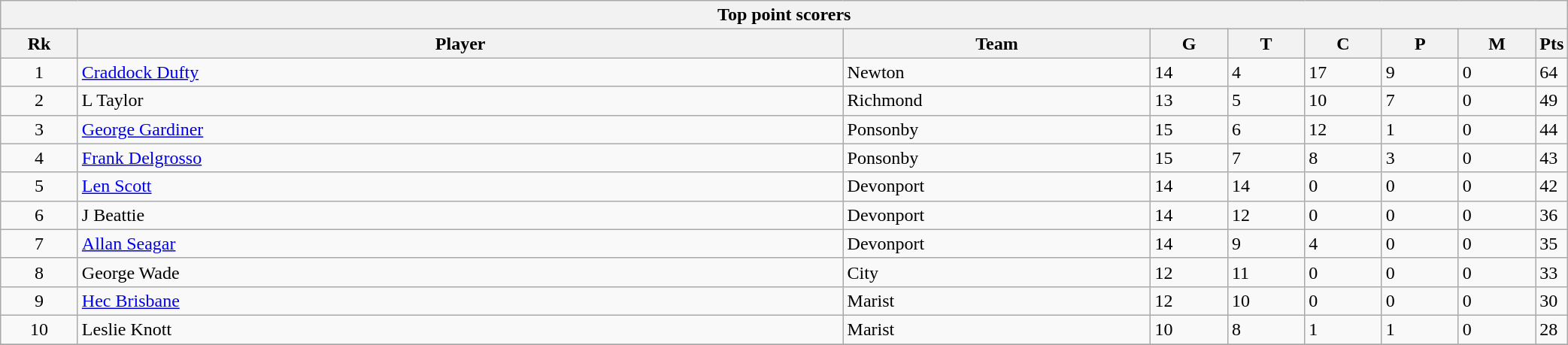<table class="wikitable collapsible sortable" style="text-align:left; font-size:100%; width:110%;">
<tr>
<th colspan="100%">Top point scorers</th>
</tr>
<tr>
<th style="width:5%;">Rk</th>
<th style="width:50%;">Player</th>
<th style="width:20%;">Team</th>
<th style="width:5%;">G</th>
<th style="width:5%;">T</th>
<th style="width:5%;">C</th>
<th style="width:5%;">P</th>
<th style="width:5%;">M</th>
<th style="width:10%;">Pts<br></th>
</tr>
<tr>
<td style="text-align:center;">1</td>
<td><a href='#'>Craddock Dufty</a></td>
<td>Newton</td>
<td>14</td>
<td>4</td>
<td>17</td>
<td>9</td>
<td>0</td>
<td>64</td>
</tr>
<tr>
<td style="text-align:center;">2</td>
<td>L Taylor</td>
<td>Richmond</td>
<td>13</td>
<td>5</td>
<td>10</td>
<td>7</td>
<td>0</td>
<td>49</td>
</tr>
<tr>
<td style="text-align:center;">3</td>
<td><a href='#'>George Gardiner</a></td>
<td>Ponsonby</td>
<td>15</td>
<td>6</td>
<td>12</td>
<td>1</td>
<td>0</td>
<td>44</td>
</tr>
<tr>
<td style="text-align:center;">4</td>
<td><a href='#'>Frank Delgrosso</a></td>
<td>Ponsonby</td>
<td>15</td>
<td>7</td>
<td>8</td>
<td>3</td>
<td>0</td>
<td>43</td>
</tr>
<tr>
<td style="text-align:center;">5</td>
<td><a href='#'>Len Scott</a></td>
<td>Devonport</td>
<td>14</td>
<td>14</td>
<td>0</td>
<td>0</td>
<td>0</td>
<td>42</td>
</tr>
<tr>
<td style="text-align:center;">6</td>
<td>J Beattie</td>
<td>Devonport</td>
<td>14</td>
<td>12</td>
<td>0</td>
<td>0</td>
<td>0</td>
<td>36</td>
</tr>
<tr>
<td style="text-align:center;">7</td>
<td><a href='#'>Allan Seagar</a></td>
<td>Devonport</td>
<td>14</td>
<td>9</td>
<td>4</td>
<td>0</td>
<td>0</td>
<td>35</td>
</tr>
<tr>
<td style="text-align:center;">8</td>
<td>George Wade</td>
<td>City</td>
<td>12</td>
<td>11</td>
<td>0</td>
<td>0</td>
<td>0</td>
<td>33</td>
</tr>
<tr>
<td style="text-align:center;">9</td>
<td><a href='#'>Hec Brisbane</a></td>
<td>Marist</td>
<td>12</td>
<td>10</td>
<td>0</td>
<td>0</td>
<td>0</td>
<td>30</td>
</tr>
<tr>
<td style="text-align:center;">10</td>
<td>Leslie Knott</td>
<td>Marist</td>
<td>10</td>
<td>8</td>
<td>1</td>
<td>1</td>
<td>0</td>
<td>28</td>
</tr>
<tr>
</tr>
</table>
